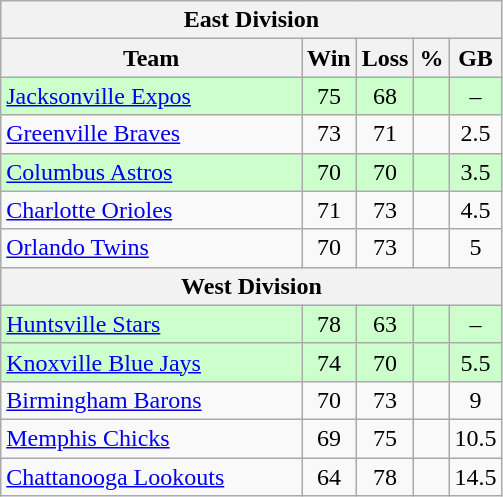<table class="wikitable">
<tr>
<th colspan="5">East Division</th>
</tr>
<tr>
<th width="60%">Team</th>
<th>Win</th>
<th>Loss</th>
<th>%</th>
<th>GB</th>
</tr>
<tr align=center bgcolor=ccffcc>
<td align=left><a href='#'>Jacksonville Expos</a></td>
<td>75</td>
<td>68</td>
<td></td>
<td>–</td>
</tr>
<tr align=center>
<td align=left><a href='#'>Greenville Braves</a></td>
<td>73</td>
<td>71</td>
<td></td>
<td>2.5</td>
</tr>
<tr align=center bgcolor=ccffcc>
<td align=left><a href='#'>Columbus Astros</a></td>
<td>70</td>
<td>70</td>
<td></td>
<td>3.5</td>
</tr>
<tr align=center>
<td align=left><a href='#'>Charlotte Orioles</a></td>
<td>71</td>
<td>73</td>
<td></td>
<td>4.5</td>
</tr>
<tr align=center>
<td align=left><a href='#'>Orlando Twins</a></td>
<td>70</td>
<td>73</td>
<td></td>
<td>5</td>
</tr>
<tr>
<th colspan="5">West Division</th>
</tr>
<tr align=center bgcolor=ccffcc>
<td align=left><a href='#'>Huntsville Stars</a></td>
<td>78</td>
<td>63</td>
<td></td>
<td>–</td>
</tr>
<tr align=center bgcolor=ccffcc>
<td align=left><a href='#'>Knoxville Blue Jays</a></td>
<td>74</td>
<td>70</td>
<td></td>
<td>5.5</td>
</tr>
<tr align=center>
<td align=left><a href='#'>Birmingham Barons</a></td>
<td>70</td>
<td>73</td>
<td></td>
<td>9</td>
</tr>
<tr align=center>
<td align=left><a href='#'>Memphis Chicks</a></td>
<td>69</td>
<td>75</td>
<td></td>
<td>10.5</td>
</tr>
<tr align=center>
<td align=left><a href='#'>Chattanooga Lookouts</a></td>
<td>64</td>
<td>78</td>
<td></td>
<td>14.5</td>
</tr>
</table>
